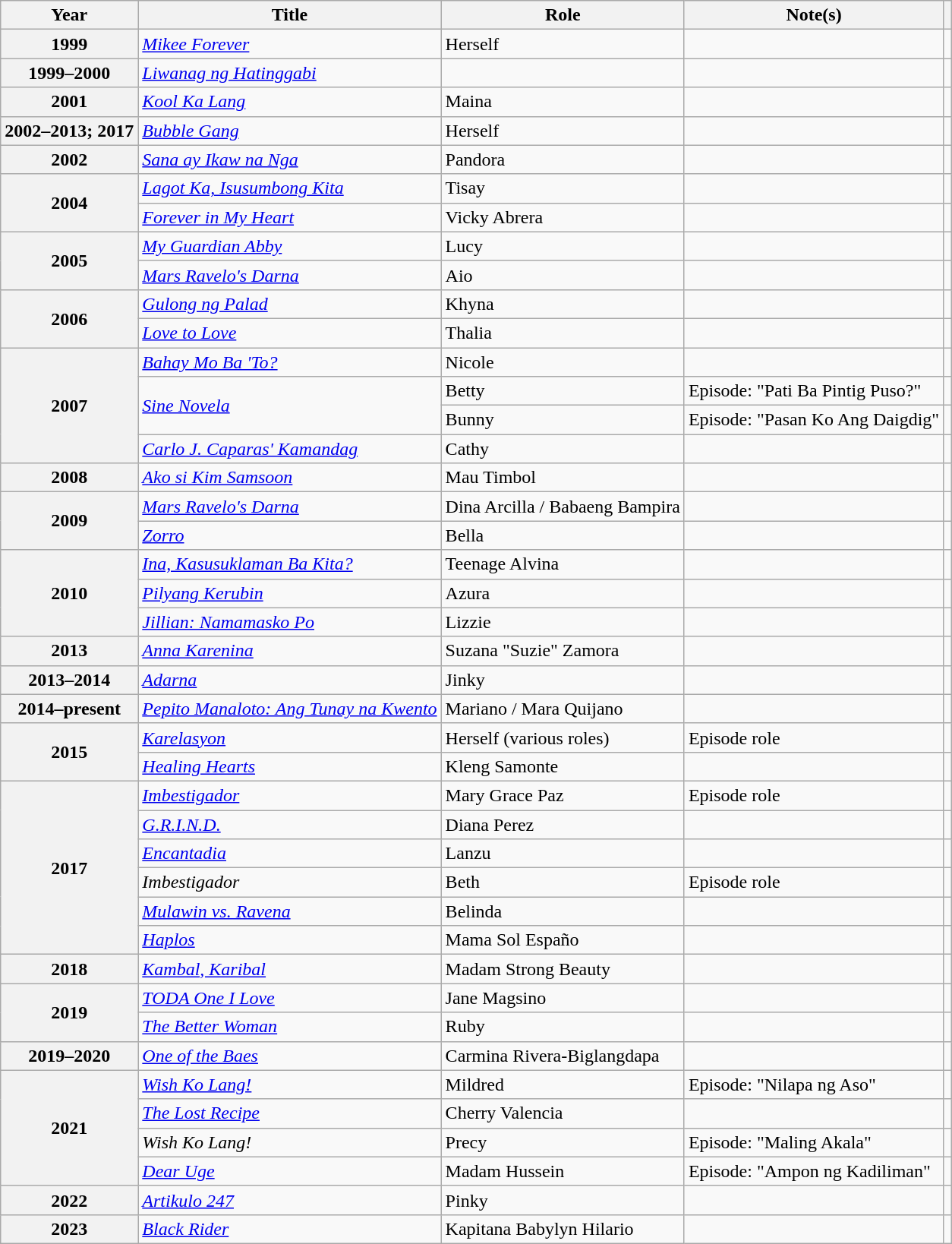<table class="wikitable sortable plainrowheaders">
<tr>
<th scope="col">Year</th>
<th scope="col">Title</th>
<th scope="col">Role</th>
<th scope="col" class="unsortable">Note(s)</th>
<th scope="col" class="unsortable"></th>
</tr>
<tr>
<th scope="row">1999</th>
<td><em><a href='#'>Mikee Forever</a></em></td>
<td>Herself</td>
<td></td>
<td></td>
</tr>
<tr>
<th scope="row">1999–2000</th>
<td><em><a href='#'>Liwanag ng Hatinggabi</a></em></td>
<td></td>
<td></td>
<td></td>
</tr>
<tr>
<th scope="row">2001</th>
<td><em><a href='#'>Kool Ka Lang</a></em></td>
<td>Maina</td>
<td></td>
<td></td>
</tr>
<tr>
<th scope="row">2002–2013; 2017</th>
<td><em><a href='#'>Bubble Gang</a></em></td>
<td>Herself</td>
<td></td>
<td></td>
</tr>
<tr>
<th scope="row">2002</th>
<td><em><a href='#'>Sana ay Ikaw na Nga</a></em></td>
<td>Pandora</td>
<td></td>
<td></td>
</tr>
<tr>
<th rowspan="2" scope="row">2004</th>
<td><em><a href='#'>Lagot Ka, Isusumbong Kita</a></em></td>
<td>Tisay</td>
<td></td>
<td></td>
</tr>
<tr>
<td><em><a href='#'>Forever in My Heart</a></em></td>
<td>Vicky Abrera</td>
<td></td>
<td></td>
</tr>
<tr>
<th rowspan="2" scope="row">2005</th>
<td><em><a href='#'>My Guardian Abby</a></em></td>
<td>Lucy</td>
<td></td>
<td></td>
</tr>
<tr>
<td><em><a href='#'>Mars Ravelo's Darna</a></em></td>
<td>Aio</td>
<td></td>
<td></td>
</tr>
<tr>
<th rowspan="2" scope="row">2006</th>
<td><em><a href='#'>Gulong ng Palad</a></em></td>
<td>Khyna</td>
<td></td>
<td></td>
</tr>
<tr>
<td><em><a href='#'>Love to Love</a></em></td>
<td>Thalia</td>
<td></td>
<td></td>
</tr>
<tr>
<th rowspan="4" scope="row">2007</th>
<td><em><a href='#'>Bahay Mo Ba 'To?</a></em></td>
<td>Nicole</td>
<td></td>
<td></td>
</tr>
<tr>
<td rowspan="2"><em><a href='#'>Sine Novela</a></em></td>
<td>Betty</td>
<td>Episode: "Pati Ba Pintig  Puso?"</td>
<td></td>
</tr>
<tr>
<td>Bunny</td>
<td>Episode: "Pasan Ko Ang Daigdig"</td>
<td></td>
</tr>
<tr>
<td><em><a href='#'>Carlo J. Caparas' Kamandag</a></em></td>
<td>Cathy</td>
<td></td>
<td></td>
</tr>
<tr>
<th scope="row">2008</th>
<td><em><a href='#'>Ako si Kim Samsoon</a></em></td>
<td>Mau Timbol</td>
<td></td>
<td></td>
</tr>
<tr>
<th rowspan="2" scope="row">2009</th>
<td><em><a href='#'>Mars Ravelo's Darna</a></em></td>
<td>Dina Arcilla / Babaeng Bampira</td>
<td></td>
<td></td>
</tr>
<tr>
<td><em><a href='#'>Zorro</a></em></td>
<td>Bella</td>
<td></td>
<td></td>
</tr>
<tr>
<th rowspan="3" scope="row">2010</th>
<td><em><a href='#'>Ina, Kasusuklaman Ba Kita?</a></em></td>
<td>Teenage Alvina</td>
<td></td>
<td></td>
</tr>
<tr>
<td><em><a href='#'>Pilyang Kerubin</a></em></td>
<td>Azura</td>
<td></td>
<td></td>
</tr>
<tr>
<td><em><a href='#'>Jillian: Namamasko Po</a></em></td>
<td>Lizzie</td>
<td></td>
<td></td>
</tr>
<tr>
<th scope="row">2013</th>
<td><em><a href='#'>Anna Karenina</a></em></td>
<td>Suzana "Suzie" Zamora</td>
<td></td>
<td></td>
</tr>
<tr>
<th scope="row">2013–2014</th>
<td><em><a href='#'>Adarna</a></em></td>
<td>Jinky</td>
<td></td>
<td></td>
</tr>
<tr>
<th scope="row">2014–present</th>
<td><em><a href='#'>Pepito Manaloto: Ang Tunay na Kwento</a></em></td>
<td>Mariano / Mara Quijano</td>
<td></td>
<td></td>
</tr>
<tr>
<th rowspan="2" scope="row">2015</th>
<td><em><a href='#'>Karelasyon</a></em></td>
<td>Herself (various roles)</td>
<td>Episode role</td>
<td></td>
</tr>
<tr>
<td><em><a href='#'>Healing Hearts</a></em></td>
<td>Kleng Samonte</td>
<td></td>
<td></td>
</tr>
<tr>
<th rowspan="6" scope="row">2017</th>
<td><em><a href='#'>Imbestigador</a></em></td>
<td>Mary Grace Paz</td>
<td>Episode role</td>
<td></td>
</tr>
<tr>
<td><em><a href='#'>G.R.I.N.D.</a></em></td>
<td>Diana Perez</td>
<td></td>
<td></td>
</tr>
<tr>
<td><em><a href='#'>Encantadia</a></em></td>
<td>Lanzu</td>
<td></td>
<td></td>
</tr>
<tr>
<td><em>Imbestigador</em></td>
<td>Beth</td>
<td>Episode role</td>
<td></td>
</tr>
<tr>
<td><em><a href='#'>Mulawin vs. Ravena</a></em></td>
<td>Belinda</td>
<td></td>
<td></td>
</tr>
<tr>
<td><em><a href='#'>Haplos</a></em></td>
<td>Mama Sol Españo</td>
<td></td>
<td></td>
</tr>
<tr>
<th scope="row">2018</th>
<td><em><a href='#'>Kambal, Karibal</a></em></td>
<td>Madam Strong Beauty</td>
<td></td>
<td></td>
</tr>
<tr>
<th rowspan="2" scope="row">2019</th>
<td><em><a href='#'>TODA One I Love</a></em></td>
<td>Jane Magsino</td>
<td></td>
<td></td>
</tr>
<tr>
<td><em><a href='#'>The Better Woman</a></em></td>
<td>Ruby</td>
<td></td>
<td></td>
</tr>
<tr>
<th scope="row">2019–2020</th>
<td><em><a href='#'>One of the Baes</a></em></td>
<td>Carmina Rivera-Biglangdapa</td>
<td></td>
<td></td>
</tr>
<tr>
<th rowspan="4" scope="row">2021</th>
<td><em><a href='#'>Wish Ko Lang!</a></em></td>
<td>Mildred</td>
<td>Episode: "Nilapa ng Aso"</td>
<td></td>
</tr>
<tr>
<td><em><a href='#'>The Lost Recipe</a></em></td>
<td>Cherry Valencia</td>
<td></td>
<td></td>
</tr>
<tr>
<td><em>Wish Ko Lang!</em></td>
<td>Precy</td>
<td>Episode: "Maling Akala"</td>
<td></td>
</tr>
<tr>
<td><em><a href='#'>Dear Uge</a></em></td>
<td>Madam Hussein</td>
<td>Episode: "Ampon ng Kadiliman"</td>
<td></td>
</tr>
<tr>
<th scope="row">2022</th>
<td><em><a href='#'>Artikulo 247</a></em></td>
<td>Pinky</td>
<td></td>
<td></td>
</tr>
<tr>
<th scope="row">2023</th>
<td><em><a href='#'>Black Rider</a></em></td>
<td>Kapitana Babylyn Hilario</td>
<td></td>
<td></td>
</tr>
</table>
